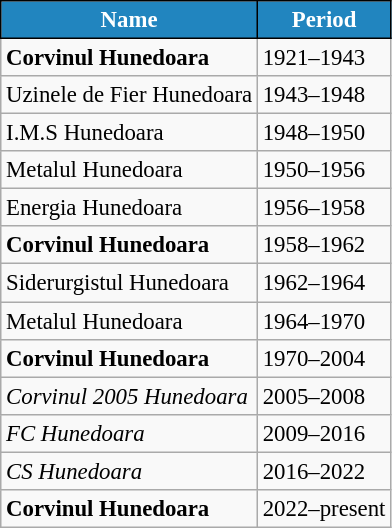<table class="wikitable" style="font-size:95%; text-align: left;">
<tr>
<th style="background:#2185bf;color:#FFFFFF;border:1px solid #000000">Name</th>
<th style="background:#2185bf;color:#FFFFFF;border:1px solid #000000">Period</th>
</tr>
<tr>
<td><strong>Corvinul Hunedoara</strong></td>
<td>1921–1943</td>
</tr>
<tr>
<td>Uzinele de Fier Hunedoara</td>
<td>1943–1948</td>
</tr>
<tr>
<td>I.M.S Hunedoara</td>
<td>1948–1950</td>
</tr>
<tr>
<td>Metalul Hunedoara</td>
<td>1950–1956</td>
</tr>
<tr>
<td>Energia Hunedoara</td>
<td>1956–1958</td>
</tr>
<tr>
<td><strong>Corvinul Hunedoara</strong></td>
<td>1958–1962</td>
</tr>
<tr>
<td>Siderurgistul Hunedoara</td>
<td>1962–1964</td>
</tr>
<tr>
<td>Metalul Hunedoara</td>
<td>1964–1970</td>
</tr>
<tr>
<td><strong>Corvinul Hunedoara</strong></td>
<td>1970–2004</td>
</tr>
<tr>
<td><em>Corvinul 2005 Hunedoara</em></td>
<td>2005–2008</td>
</tr>
<tr>
<td><em>FC Hunedoara</em></td>
<td>2009–2016</td>
</tr>
<tr>
<td><em>CS Hunedoara</em></td>
<td>2016–2022</td>
</tr>
<tr>
<td><strong>Corvinul Hunedoara</strong></td>
<td>2022–present</td>
</tr>
</table>
